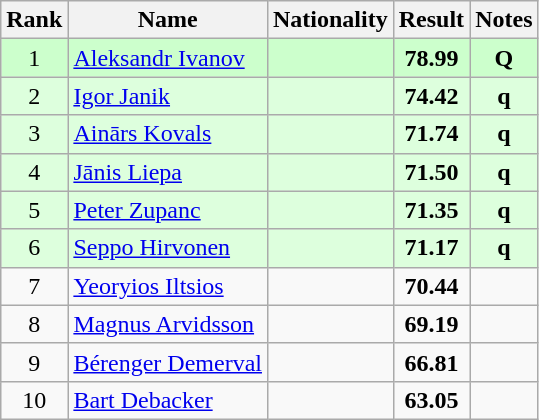<table class="wikitable sortable" style="text-align:center">
<tr>
<th>Rank</th>
<th>Name</th>
<th>Nationality</th>
<th>Result</th>
<th>Notes</th>
</tr>
<tr bgcolor=ccffcc>
<td>1</td>
<td align=left><a href='#'>Aleksandr Ivanov</a></td>
<td align=left></td>
<td><strong>78.99</strong></td>
<td><strong>Q</strong></td>
</tr>
<tr bgcolor=ddffdd>
<td>2</td>
<td align=left><a href='#'>Igor Janik</a></td>
<td align=left></td>
<td><strong>74.42</strong></td>
<td><strong>q</strong></td>
</tr>
<tr bgcolor=ddffdd>
<td>3</td>
<td align=left><a href='#'>Ainārs Kovals</a></td>
<td align=left></td>
<td><strong>71.74</strong></td>
<td><strong>q</strong></td>
</tr>
<tr bgcolor=ddffdd>
<td>4</td>
<td align=left><a href='#'>Jānis Liepa</a></td>
<td align=left></td>
<td><strong>71.50</strong></td>
<td><strong>q</strong></td>
</tr>
<tr bgcolor=ddffdd>
<td>5</td>
<td align=left><a href='#'>Peter Zupanc</a></td>
<td align=left></td>
<td><strong>71.35</strong></td>
<td><strong>q</strong></td>
</tr>
<tr bgcolor=ddffdd>
<td>6</td>
<td align=left><a href='#'>Seppo Hirvonen</a></td>
<td align=left></td>
<td><strong>71.17</strong></td>
<td><strong>q</strong></td>
</tr>
<tr>
<td>7</td>
<td align=left><a href='#'>Yeoryios Iltsios</a></td>
<td align=left></td>
<td><strong>70.44</strong></td>
<td></td>
</tr>
<tr>
<td>8</td>
<td align=left><a href='#'>Magnus Arvidsson</a></td>
<td align=left></td>
<td><strong>69.19</strong></td>
<td></td>
</tr>
<tr>
<td>9</td>
<td align=left><a href='#'>Bérenger Demerval</a></td>
<td align=left></td>
<td><strong>66.81</strong></td>
<td></td>
</tr>
<tr>
<td>10</td>
<td align=left><a href='#'>Bart Debacker</a></td>
<td align=left></td>
<td><strong>63.05</strong></td>
<td></td>
</tr>
</table>
